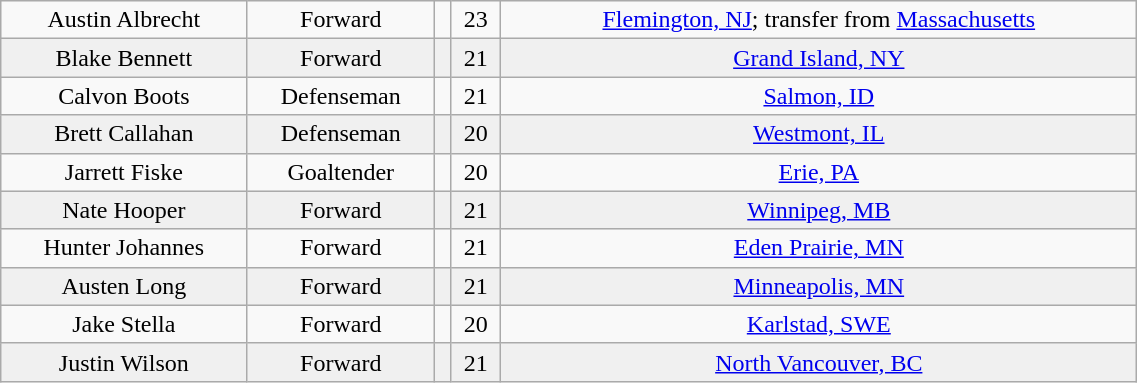<table class="wikitable" width="60%">
<tr align="center" bgcolor="">
<td>Austin Albrecht</td>
<td>Forward</td>
<td></td>
<td>23</td>
<td><a href='#'>Flemington, NJ</a>; transfer from <a href='#'>Massachusetts</a></td>
</tr>
<tr align="center" bgcolor="f0f0f0">
<td>Blake Bennett</td>
<td>Forward</td>
<td></td>
<td>21</td>
<td><a href='#'>Grand Island, NY</a></td>
</tr>
<tr align="center" bgcolor="">
<td>Calvon Boots</td>
<td>Defenseman</td>
<td></td>
<td>21</td>
<td><a href='#'>Salmon, ID</a></td>
</tr>
<tr align="center" bgcolor="f0f0f0">
<td>Brett Callahan</td>
<td>Defenseman</td>
<td></td>
<td>20</td>
<td><a href='#'>Westmont, IL</a></td>
</tr>
<tr align="center" bgcolor="">
<td>Jarrett Fiske</td>
<td>Goaltender</td>
<td></td>
<td>20</td>
<td><a href='#'>Erie, PA</a></td>
</tr>
<tr align="center" bgcolor="f0f0f0">
<td>Nate Hooper</td>
<td>Forward</td>
<td></td>
<td>21</td>
<td><a href='#'>Winnipeg, MB</a></td>
</tr>
<tr align="center" bgcolor="">
<td>Hunter Johannes</td>
<td>Forward</td>
<td></td>
<td>21</td>
<td><a href='#'>Eden Prairie, MN</a></td>
</tr>
<tr align="center" bgcolor="f0f0f0">
<td>Austen Long</td>
<td>Forward</td>
<td></td>
<td>21</td>
<td><a href='#'>Minneapolis, MN</a></td>
</tr>
<tr align="center" bgcolor="">
<td>Jake Stella</td>
<td>Forward</td>
<td></td>
<td>20</td>
<td><a href='#'>Karlstad, SWE</a></td>
</tr>
<tr align="center" bgcolor="f0f0f0">
<td>Justin Wilson</td>
<td>Forward</td>
<td></td>
<td>21</td>
<td><a href='#'>North Vancouver, BC</a></td>
</tr>
</table>
